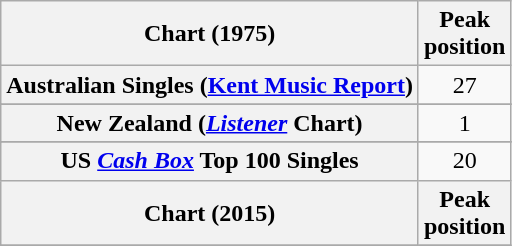<table class="wikitable sortable plainrowheaders">
<tr>
<th scope="col">Chart (1975)</th>
<th scope="col">Peak<br>position</th>
</tr>
<tr>
<th scope="row">Australian Singles (<a href='#'>Kent Music Report</a>)</th>
<td align="center">27</td>
</tr>
<tr>
</tr>
<tr>
</tr>
<tr>
</tr>
<tr>
<th scope="row">New Zealand (<em><a href='#'>Listener</a></em> Chart)</th>
<td style="text-align:center;">1</td>
</tr>
<tr>
</tr>
<tr>
</tr>
<tr>
</tr>
<tr>
<th scope="row">US <em><a href='#'>Cash Box</a></em> Top 100 Singles</th>
<td align="center">20</td>
</tr>
<tr>
<th scope="col">Chart (2015)</th>
<th scope="col">Peak<br>position</th>
</tr>
<tr>
</tr>
</table>
